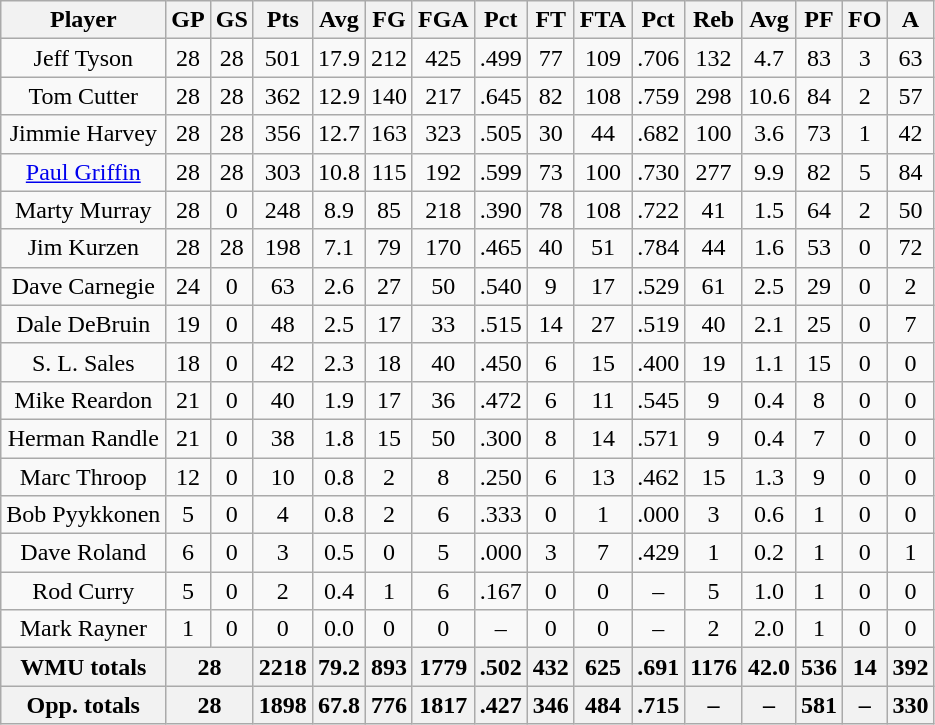<table class="wikitable" style="text-align:center">
<tr>
<th>Player</th>
<th>GP</th>
<th>GS</th>
<th>Pts</th>
<th>Avg</th>
<th>FG</th>
<th>FGA</th>
<th>Pct</th>
<th>FT</th>
<th>FTA</th>
<th>Pct</th>
<th>Reb</th>
<th>Avg</th>
<th>PF</th>
<th>FO</th>
<th>A</th>
</tr>
<tr>
<td>Jeff Tyson</td>
<td>28</td>
<td>28</td>
<td>501</td>
<td>17.9</td>
<td>212</td>
<td>425</td>
<td>.499</td>
<td>77</td>
<td>109</td>
<td>.706</td>
<td>132</td>
<td>4.7</td>
<td>83</td>
<td>3</td>
<td>63</td>
</tr>
<tr>
<td>Tom Cutter</td>
<td>28</td>
<td>28</td>
<td>362</td>
<td>12.9</td>
<td>140</td>
<td>217</td>
<td>.645</td>
<td>82</td>
<td>108</td>
<td>.759</td>
<td>298</td>
<td>10.6</td>
<td>84</td>
<td>2</td>
<td>57</td>
</tr>
<tr>
<td>Jimmie Harvey</td>
<td>28</td>
<td>28</td>
<td>356</td>
<td>12.7</td>
<td>163</td>
<td>323</td>
<td>.505</td>
<td>30</td>
<td>44</td>
<td>.682</td>
<td>100</td>
<td>3.6</td>
<td>73</td>
<td>1</td>
<td>42</td>
</tr>
<tr>
<td><a href='#'>Paul Griffin</a></td>
<td>28</td>
<td>28</td>
<td>303</td>
<td>10.8</td>
<td>115</td>
<td>192</td>
<td>.599</td>
<td>73</td>
<td>100</td>
<td>.730</td>
<td>277</td>
<td>9.9</td>
<td>82</td>
<td>5</td>
<td>84</td>
</tr>
<tr>
<td>Marty Murray</td>
<td>28</td>
<td>0</td>
<td>248</td>
<td>8.9</td>
<td>85</td>
<td>218</td>
<td>.390</td>
<td>78</td>
<td>108</td>
<td>.722</td>
<td>41</td>
<td>1.5</td>
<td>64</td>
<td>2</td>
<td>50</td>
</tr>
<tr>
<td>Jim Kurzen</td>
<td>28</td>
<td>28</td>
<td>198</td>
<td>7.1</td>
<td>79</td>
<td>170</td>
<td>.465</td>
<td>40</td>
<td>51</td>
<td>.784</td>
<td>44</td>
<td>1.6</td>
<td>53</td>
<td>0</td>
<td>72</td>
</tr>
<tr>
<td>Dave Carnegie</td>
<td>24</td>
<td>0</td>
<td>63</td>
<td>2.6</td>
<td>27</td>
<td>50</td>
<td>.540</td>
<td>9</td>
<td>17</td>
<td>.529</td>
<td>61</td>
<td>2.5</td>
<td>29</td>
<td>0</td>
<td>2</td>
</tr>
<tr>
<td>Dale DeBruin</td>
<td>19</td>
<td>0</td>
<td>48</td>
<td>2.5</td>
<td>17</td>
<td>33</td>
<td>.515</td>
<td>14</td>
<td>27</td>
<td>.519</td>
<td>40</td>
<td>2.1</td>
<td>25</td>
<td>0</td>
<td>7</td>
</tr>
<tr>
<td>S. L. Sales</td>
<td>18</td>
<td>0</td>
<td>42</td>
<td>2.3</td>
<td>18</td>
<td>40</td>
<td>.450</td>
<td>6</td>
<td>15</td>
<td>.400</td>
<td>19</td>
<td>1.1</td>
<td>15</td>
<td>0</td>
<td>0</td>
</tr>
<tr>
<td>Mike Reardon</td>
<td>21</td>
<td>0</td>
<td>40</td>
<td>1.9</td>
<td>17</td>
<td>36</td>
<td>.472</td>
<td>6</td>
<td>11</td>
<td>.545</td>
<td>9</td>
<td>0.4</td>
<td>8</td>
<td>0</td>
<td>0</td>
</tr>
<tr>
<td>Herman Randle</td>
<td>21</td>
<td>0</td>
<td>38</td>
<td>1.8</td>
<td>15</td>
<td>50</td>
<td>.300</td>
<td>8</td>
<td>14</td>
<td>.571</td>
<td>9</td>
<td>0.4</td>
<td>7</td>
<td>0</td>
<td>0</td>
</tr>
<tr>
<td>Marc Throop</td>
<td>12</td>
<td>0</td>
<td>10</td>
<td>0.8</td>
<td>2</td>
<td>8</td>
<td>.250</td>
<td>6</td>
<td>13</td>
<td>.462</td>
<td>15</td>
<td>1.3</td>
<td>9</td>
<td>0</td>
<td>0</td>
</tr>
<tr>
<td>Bob Pyykkonen</td>
<td>5</td>
<td>0</td>
<td>4</td>
<td>0.8</td>
<td>2</td>
<td>6</td>
<td>.333</td>
<td>0</td>
<td>1</td>
<td>.000</td>
<td>3</td>
<td>0.6</td>
<td>1</td>
<td>0</td>
<td>0</td>
</tr>
<tr>
<td>Dave Roland</td>
<td>6</td>
<td>0</td>
<td>3</td>
<td>0.5</td>
<td>0</td>
<td>5</td>
<td>.000</td>
<td>3</td>
<td>7</td>
<td>.429</td>
<td>1</td>
<td>0.2</td>
<td>1</td>
<td>0</td>
<td>1</td>
</tr>
<tr>
<td>Rod Curry</td>
<td>5</td>
<td>0</td>
<td>2</td>
<td>0.4</td>
<td>1</td>
<td>6</td>
<td>.167</td>
<td>0</td>
<td>0</td>
<td>–</td>
<td>5</td>
<td>1.0</td>
<td>1</td>
<td>0</td>
<td>0</td>
</tr>
<tr>
<td>Mark Rayner</td>
<td>1</td>
<td>0</td>
<td>0</td>
<td>0.0</td>
<td>0</td>
<td>0</td>
<td>–</td>
<td>0</td>
<td>0</td>
<td>–</td>
<td>2</td>
<td>2.0</td>
<td>1</td>
<td>0</td>
<td>0</td>
</tr>
<tr>
<th>WMU totals</th>
<th colspan=2>28</th>
<th>2218</th>
<th>79.2</th>
<th>893</th>
<th>1779</th>
<th>.502</th>
<th>432</th>
<th>625</th>
<th>.691</th>
<th>1176</th>
<th>42.0</th>
<th>536</th>
<th>14</th>
<th>392</th>
</tr>
<tr>
<th>Opp. totals</th>
<th colspan=2>28</th>
<th>1898</th>
<th>67.8</th>
<th>776</th>
<th>1817</th>
<th>.427</th>
<th>346</th>
<th>484</th>
<th>.715</th>
<th>–</th>
<th>–</th>
<th>581</th>
<th>–</th>
<th>330</th>
</tr>
</table>
